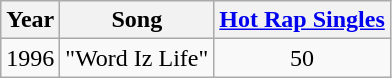<table class="wikitable">
<tr>
<th>Year</th>
<th>Song</th>
<th><a href='#'>Hot Rap Singles</a></th>
</tr>
<tr>
<td>1996</td>
<td>"Word Iz Life"</td>
<td align=center>50</td>
</tr>
</table>
